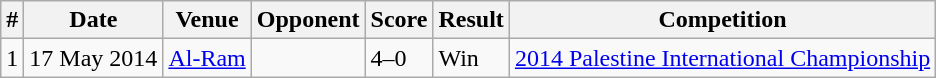<table class="wikitable">
<tr>
<th>#</th>
<th>Date</th>
<th>Venue</th>
<th>Opponent</th>
<th>Score</th>
<th>Result</th>
<th>Competition</th>
</tr>
<tr>
<td>1</td>
<td>17 May 2014</td>
<td><a href='#'>Al-Ram</a></td>
<td></td>
<td>4–0</td>
<td>Win</td>
<td><a href='#'>2014 Palestine International Championship</a></td>
</tr>
</table>
